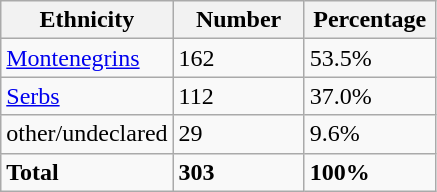<table class="wikitable">
<tr>
<th width="100px">Ethnicity</th>
<th width="80px">Number</th>
<th width="80px">Percentage</th>
</tr>
<tr>
<td><a href='#'>Montenegrins</a></td>
<td>162</td>
<td>53.5%</td>
</tr>
<tr>
<td><a href='#'>Serbs</a></td>
<td>112</td>
<td>37.0%</td>
</tr>
<tr>
<td>other/undeclared</td>
<td>29</td>
<td>9.6%</td>
</tr>
<tr>
<td><strong>Total</strong></td>
<td><strong>303</strong></td>
<td><strong>100%</strong></td>
</tr>
</table>
